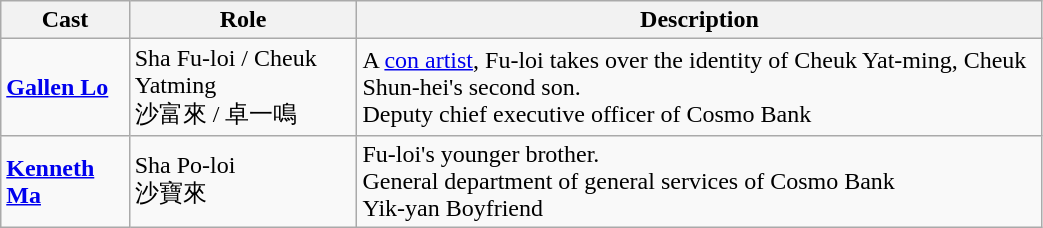<table class="wikitable" width="55%">
<tr>
<th>Cast</th>
<th>Role</th>
<th>Description</th>
</tr>
<tr>
<td><strong><a href='#'>Gallen Lo</a></strong></td>
<td>Sha Fu-loi / Cheuk Yatming <br> 沙富來 / 卓一鳴</td>
<td>A <a href='#'>con artist</a>, Fu-loi takes over the identity of Cheuk Yat-ming, Cheuk Shun-hei's second son. <br> Deputy chief executive officer of Cosmo Bank</td>
</tr>
<tr>
<td><strong><a href='#'>Kenneth Ma</a></strong></td>
<td>Sha Po-loi <br> 沙寶來</td>
<td>Fu-loi's younger brother. <br> General department of general services of Cosmo Bank <br> Yik-yan Boyfriend <br></td>
</tr>
</table>
